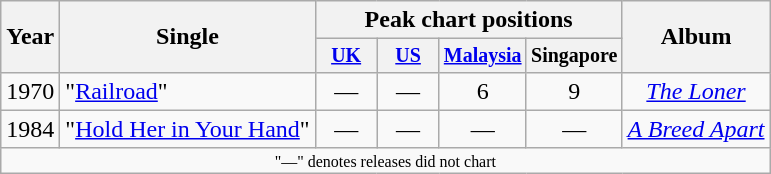<table class="wikitable" style="text-align:center;">
<tr>
<th rowspan="2">Year</th>
<th rowspan="2">Single</th>
<th colspan="4">Peak chart positions</th>
<th rowspan="2">Album</th>
</tr>
<tr style="font-size:smaller;">
<th width="35"><a href='#'>UK</a></th>
<th width="35"><a href='#'>US</a></th>
<th width="35"><a href='#'>Malaysia</a> <br></th>
<th width="35">Singapore<br></th>
</tr>
<tr>
<td>1970</td>
<td align="left">"<a href='#'>Railroad</a>"</td>
<td>—</td>
<td>—</td>
<td>6</td>
<td>9</td>
<td><em><a href='#'>The Loner</a></em></td>
</tr>
<tr>
<td>1984</td>
<td align="left">"<a href='#'>Hold Her in Your Hand</a>"</td>
<td>—</td>
<td>—</td>
<td>—</td>
<td>—</td>
<td><em><a href='#'>A Breed Apart</a></em></td>
</tr>
<tr>
<td colspan="8" style="text-align:center; font-size:8pt;">"—" denotes releases did not chart</td>
</tr>
</table>
